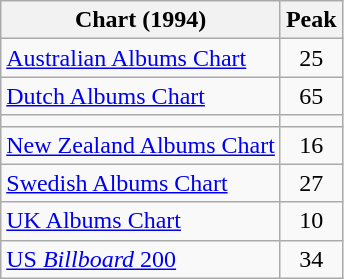<table class="wikitable">
<tr>
<th>Chart (1994)</th>
<th>Peak</th>
</tr>
<tr>
<td><a href='#'>Australian Albums Chart</a></td>
<td align="center">25</td>
</tr>
<tr>
<td><a href='#'>Dutch Albums Chart</a></td>
<td align="center">65</td>
</tr>
<tr>
<td></td>
</tr>
<tr>
<td><a href='#'>New Zealand Albums Chart</a></td>
<td align="center">16</td>
</tr>
<tr>
<td><a href='#'>Swedish Albums Chart</a></td>
<td align="center">27</td>
</tr>
<tr>
<td><a href='#'>UK Albums Chart</a></td>
<td align="center">10</td>
</tr>
<tr>
<td><a href='#'>US <em>Billboard</em> 200</a></td>
<td align="center">34</td>
</tr>
</table>
